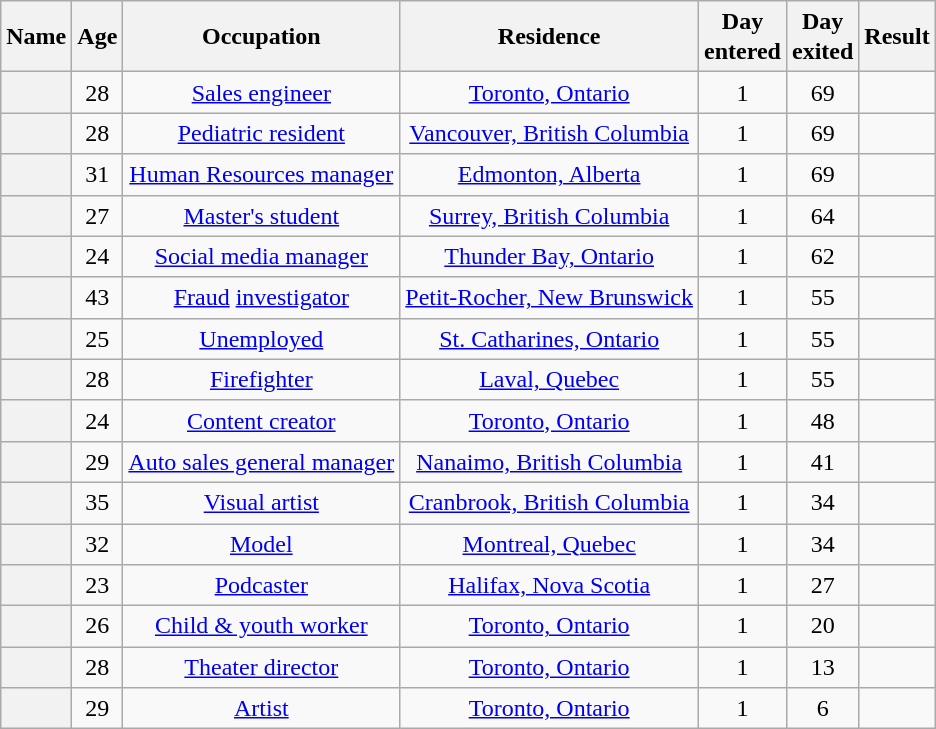<table class="wikitable sortable" style="text-align:center; line-height:20px; width:auto; margin:auto;" >
<tr>
<th>Name</th>
<th scope="col">Age</th>
<th scope="col" class="unsortable">Occupation</th>
<th scope="col">Residence</th>
<th scope="col" class="unsortable">Day<br>entered</th>
<th scope="col">Day<br> exited</th>
<th scope="col">Result</th>
</tr>
<tr>
<th></th>
<td>28</td>
<td><a href='#'>Sales engineer</a></td>
<td><a href='#'>Toronto, Ontario</a></td>
<td>1</td>
<td>69</td>
<td></td>
</tr>
<tr>
<th></th>
<td>28</td>
<td><a href='#'>Pediatric resident</a></td>
<td><a href='#'>Vancouver, British Columbia</a></td>
<td>1</td>
<td>69</td>
<td></td>
</tr>
<tr>
<th></th>
<td>31</td>
<td><a href='#'>Human Resources manager</a></td>
<td><a href='#'>Edmonton, Alberta</a></td>
<td>1</td>
<td>69</td>
<td></td>
</tr>
<tr>
<th></th>
<td>27</td>
<td><a href='#'>Master's student</a></td>
<td><a href='#'>Surrey, British Columbia</a></td>
<td>1</td>
<td>64</td>
<td></td>
</tr>
<tr>
<th></th>
<td>24</td>
<td><a href='#'>Social media manager</a></td>
<td><a href='#'>Thunder Bay, Ontario</a></td>
<td>1</td>
<td>62</td>
<td></td>
</tr>
<tr>
<th></th>
<td>43</td>
<td><a href='#'>Fraud</a> <a href='#'>investigator</a></td>
<td><a href='#'>Petit-Rocher, New Brunswick</a></td>
<td>1</td>
<td>55</td>
<td></td>
</tr>
<tr>
<th></th>
<td>25</td>
<td><a href='#'>Unemployed</a></td>
<td><a href='#'>St. Catharines, Ontario</a></td>
<td>1</td>
<td>55</td>
<td></td>
</tr>
<tr>
<th></th>
<td>28</td>
<td><a href='#'>Firefighter</a></td>
<td><a href='#'>Laval, Quebec</a></td>
<td>1</td>
<td>55</td>
<td></td>
</tr>
<tr>
<th></th>
<td>24</td>
<td><a href='#'>Content creator</a></td>
<td><a href='#'>Toronto, Ontario</a></td>
<td>1</td>
<td>48</td>
<td></td>
</tr>
<tr>
<th></th>
<td>29</td>
<td><a href='#'>Auto sales general manager</a></td>
<td><a href='#'>Nanaimo, British Columbia</a></td>
<td>1</td>
<td>41</td>
<td></td>
</tr>
<tr>
<th></th>
<td>35</td>
<td><a href='#'>Visual artist</a></td>
<td><a href='#'>Cranbrook, British Columbia</a></td>
<td>1</td>
<td>34</td>
<td></td>
</tr>
<tr>
<th></th>
<td>32</td>
<td><a href='#'>Model</a></td>
<td><a href='#'>Montreal, Quebec</a></td>
<td>1</td>
<td>34</td>
<td></td>
</tr>
<tr>
<th></th>
<td>23</td>
<td><a href='#'>Podcaster</a></td>
<td><a href='#'>Halifax, Nova Scotia</a></td>
<td>1</td>
<td>27</td>
<td></td>
</tr>
<tr>
<th></th>
<td>26</td>
<td><a href='#'>Child & youth worker</a></td>
<td><a href='#'>Toronto, Ontario</a></td>
<td>1</td>
<td>20</td>
<td></td>
</tr>
<tr>
<th></th>
<td>28</td>
<td><a href='#'>Theater director</a></td>
<td><a href='#'>Toronto, Ontario</a></td>
<td>1</td>
<td>13</td>
<td></td>
</tr>
<tr>
<th></th>
<td>29</td>
<td><a href='#'>Artist</a></td>
<td><a href='#'>Toronto, Ontario</a></td>
<td>1</td>
<td>6</td>
<td></td>
</tr>
</table>
